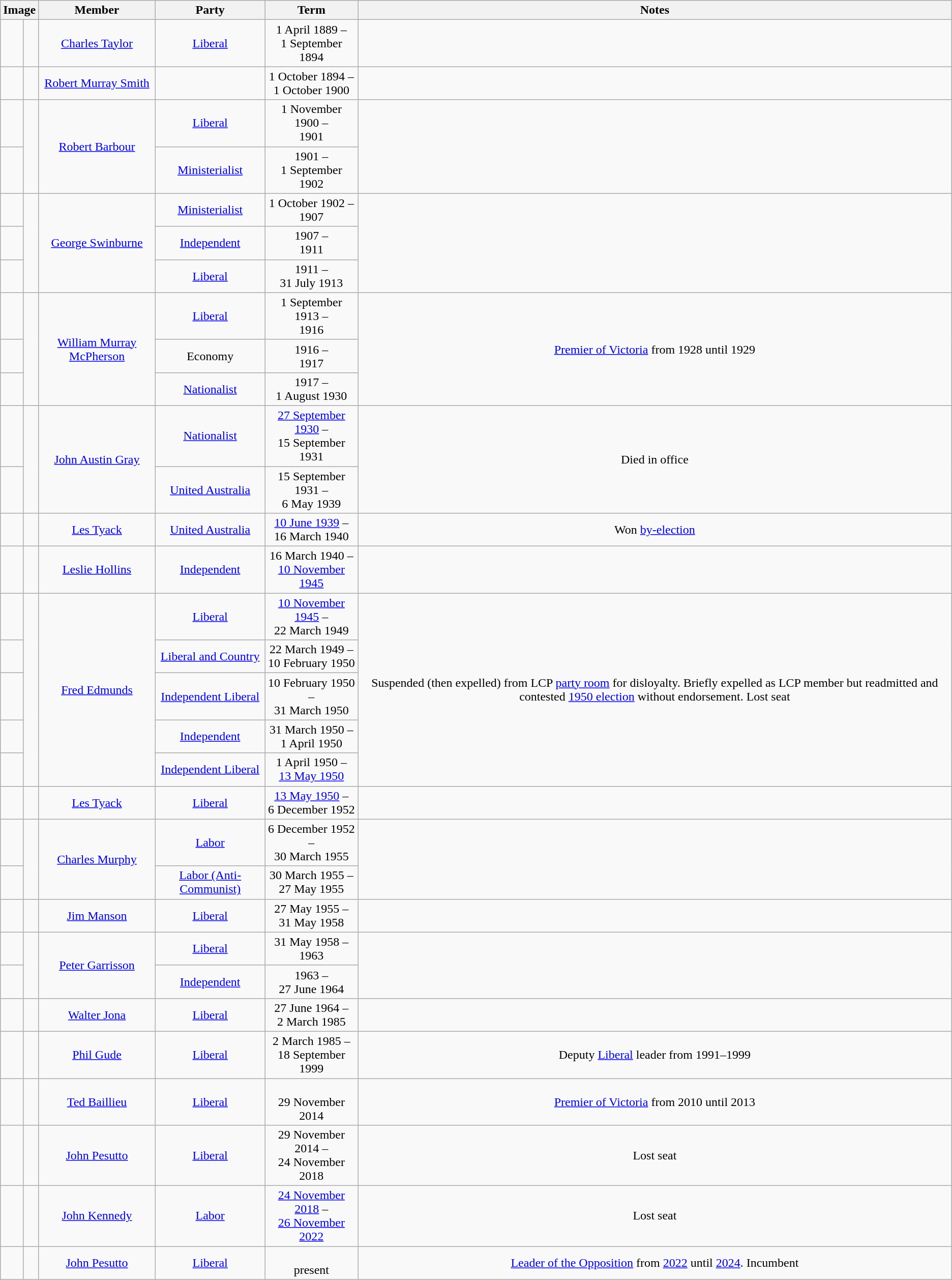<table class="wikitable" style="text-align:center">
<tr>
<th colspan=2>Image</th>
<th>Member</th>
<th>Party</th>
<th>Term</th>
<th>Notes</th>
</tr>
<tr>
<td> </td>
<td></td>
<td><a href='#'>Charles Taylor</a><br></td>
<td><a href='#'>Liberal</a></td>
<td>1 April 1889 –<br> 1 September 1894</td>
<td></td>
</tr>
<tr>
<td> </td>
<td></td>
<td><a href='#'>Robert Murray Smith</a><br></td>
<td></td>
<td>1 October 1894 –<br> 1 October 1900</td>
<td></td>
</tr>
<tr>
<td> </td>
<td rowspan="2"></td>
<td rowspan="2"><a href='#'>Robert Barbour</a><br></td>
<td><a href='#'>Liberal</a></td>
<td>1 November 1900 –<br> 1901</td>
<td rowspan="2"></td>
</tr>
<tr>
<td> </td>
<td><a href='#'>Ministerialist</a></td>
<td>1901 –<br> 1 September 1902</td>
</tr>
<tr>
<td> </td>
<td rowspan="3"></td>
<td rowspan="3"><a href='#'>George Swinburne</a><br></td>
<td><a href='#'>Ministerialist</a></td>
<td>1 October 1902 –<br> 1907</td>
<td rowspan="3"></td>
</tr>
<tr>
<td> </td>
<td><a href='#'>Independent</a></td>
<td>1907 –<br> 1911</td>
</tr>
<tr>
<td> </td>
<td><a href='#'>Liberal</a></td>
<td>1911 –<br> 31 July 1913</td>
</tr>
<tr>
<td> </td>
<td rowspan="3"></td>
<td rowspan="3"><a href='#'>William Murray McPherson</a><br></td>
<td><a href='#'>Liberal</a></td>
<td>1 September 1913 –<br> 1916</td>
<td rowspan="3"><a href='#'>Premier of Victoria</a> from 1928 until 1929</td>
</tr>
<tr>
<td> </td>
<td>Economy</td>
<td>1916 –<br> 1917</td>
</tr>
<tr>
<td> </td>
<td><a href='#'>Nationalist</a></td>
<td>1917 –<br> 1 August 1930</td>
</tr>
<tr>
<td> </td>
<td rowspan="2"></td>
<td rowspan="2"><a href='#'>John Austin Gray</a><br></td>
<td><a href='#'>Nationalist</a></td>
<td><a href='#'>27 September 1930</a> –<br> 15 September 1931</td>
<td rowspan="2">Died in office</td>
</tr>
<tr>
<td> </td>
<td><a href='#'>United Australia</a></td>
<td>15 September 1931 –<br> 6 May 1939</td>
</tr>
<tr>
<td> </td>
<td></td>
<td><a href='#'>Les Tyack</a><br></td>
<td><a href='#'>United Australia</a></td>
<td><a href='#'>10 June 1939</a> –<br> 16 March 1940</td>
<td>Won <a href='#'>by-election</a></td>
</tr>
<tr>
<td> </td>
<td></td>
<td><a href='#'>Leslie Hollins</a><br></td>
<td><a href='#'>Independent</a></td>
<td>16 March 1940 –<br> <a href='#'>10 November 1945</a></td>
<td></td>
</tr>
<tr>
<td> </td>
<td rowspan="5"></td>
<td rowspan="5"><a href='#'>Fred Edmunds</a><br></td>
<td><a href='#'>Liberal</a></td>
<td><a href='#'>10 November 1945</a> –<br> 22 March 1949</td>
<td rowspan="5">Suspended (then expelled) from LCP <a href='#'>party room</a> for disloyalty. Briefly expelled as LCP member but readmitted and contested <a href='#'>1950 election</a> without endorsement. Lost seat</td>
</tr>
<tr>
<td> </td>
<td><a href='#'>Liberal and Country</a></td>
<td>22 March 1949 –<br> 10 February 1950</td>
</tr>
<tr>
<td> </td>
<td><a href='#'>Independent Liberal</a></td>
<td>10 February 1950 –<br> 31 March 1950</td>
</tr>
<tr>
<td> </td>
<td><a href='#'>Independent</a></td>
<td>31 March 1950 –<br> 1 April 1950</td>
</tr>
<tr>
<td> </td>
<td><a href='#'>Independent Liberal</a></td>
<td>1 April 1950 –<br> <a href='#'>13 May 1950</a></td>
</tr>
<tr>
<td> </td>
<td></td>
<td><a href='#'>Les Tyack</a><br></td>
<td><a href='#'>Liberal</a></td>
<td><a href='#'>13 May 1950</a> –<br> 6 December 1952</td>
<td></td>
</tr>
<tr>
<td> </td>
<td rowspan="2"></td>
<td rowspan="2"><a href='#'>Charles Murphy</a><br></td>
<td><a href='#'>Labor</a></td>
<td>6 December 1952 –<br> 30 March 1955</td>
<td rowspan="2"></td>
</tr>
<tr>
<td> </td>
<td><a href='#'>Labor (Anti-Communist)</a></td>
<td>30 March 1955 –<br> 27 May 1955</td>
</tr>
<tr>
<td> </td>
<td></td>
<td><a href='#'>Jim Manson</a><br></td>
<td><a href='#'>Liberal</a></td>
<td>27 May 1955 –<br> 31 May 1958</td>
<td></td>
</tr>
<tr>
<td> </td>
<td rowspan="2"></td>
<td rowspan="2"><a href='#'>Peter Garrisson</a><br></td>
<td><a href='#'>Liberal</a></td>
<td>31 May 1958 –<br> 1963</td>
<td rowspan="2"></td>
</tr>
<tr>
<td> </td>
<td><a href='#'>Independent</a></td>
<td>1963 –<br> 27 June 1964</td>
</tr>
<tr>
<td> </td>
<td></td>
<td><a href='#'>Walter Jona</a><br></td>
<td><a href='#'>Liberal</a></td>
<td>27 June 1964 –<br> 2 March 1985</td>
<td></td>
</tr>
<tr>
<td> </td>
<td></td>
<td><a href='#'>Phil Gude</a><br></td>
<td><a href='#'>Liberal</a></td>
<td>2 March 1985 –<br> 18 September 1999</td>
<td>Deputy <a href='#'>Liberal</a> leader from 1991–1999</td>
</tr>
<tr>
<td> </td>
<td></td>
<td><a href='#'>Ted Baillieu</a><br></td>
<td><a href='#'>Liberal</a></td>
<td><br> 29 November 2014</td>
<td><a href='#'>Premier of Victoria</a> from 2010 until 2013</td>
</tr>
<tr>
<td> </td>
<td></td>
<td><a href='#'>John Pesutto</a><br></td>
<td><a href='#'>Liberal</a></td>
<td>29 November 2014 –<br> 24 November 2018</td>
<td>Lost seat</td>
</tr>
<tr>
<td> </td>
<td></td>
<td><a href='#'>John Kennedy</a><br></td>
<td><a href='#'>Labor</a></td>
<td><a href='#'>24 November 2018</a> –<br> <a href='#'>26 November 2022</a></td>
<td>Lost seat</td>
</tr>
<tr>
<td> </td>
<td></td>
<td><a href='#'>John Pesutto</a><br></td>
<td><a href='#'>Liberal</a></td>
<td><br> present</td>
<td><a href='#'>Leader of the Opposition</a> from <a href='#'>2022</a> until <a href='#'>2024</a>. Incumbent</td>
</tr>
</table>
